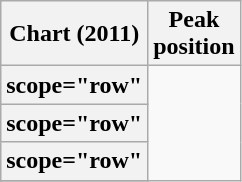<table class="wikitable sortable plainrowheaders">
<tr>
<th scope="col">Chart (2011)</th>
<th scope="col">Peak<br>position</th>
</tr>
<tr>
<th>scope="row" </th>
</tr>
<tr>
<th>scope="row" </th>
</tr>
<tr>
<th>scope="row" </th>
</tr>
<tr>
</tr>
</table>
